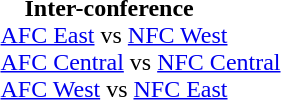<table border=0 style="margin: 0 0 0 1.5;">
<tr valign="top">
<td><br>    <strong>Inter-conference</strong><br>
<a href='#'>AFC East</a> vs <a href='#'>NFC West</a><br>
<a href='#'>AFC Central</a> vs <a href='#'>NFC Central</a><br>
<a href='#'>AFC West</a> vs <a href='#'>NFC East</a><br></td>
<td style="padding-left:40px;"></td>
</tr>
</table>
